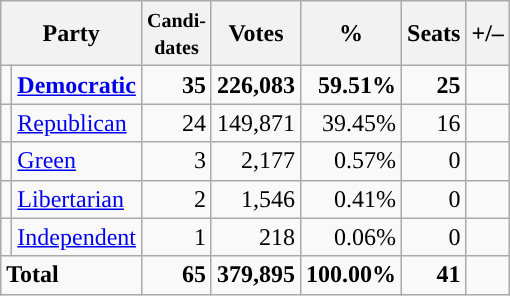<table class="wikitable" style="font-size:100%; text-align:right;">
<tr>
<th colspan=2>Party</th>
<th><small>Candi-<br>dates</small></th>
<th>Votes</th>
<th>%</th>
<th>Seats</th>
<th>+/–</th>
</tr>
<tr>
<td style="background:"></td>
<td align=left><strong><a href='#'>Democratic</a></strong></td>
<td><strong>35</strong></td>
<td><strong>226,083</strong></td>
<td><strong>59.51%</strong></td>
<td><strong>25</strong></td>
<td><strong></strong></td>
</tr>
<tr>
<td style="background:"></td>
<td align=left><a href='#'>Republican</a></td>
<td>24</td>
<td>149,871</td>
<td>39.45%</td>
<td>16</td>
<td></td>
</tr>
<tr>
<td style="background:"></td>
<td align=left><a href='#'>Green</a></td>
<td>3</td>
<td>2,177</td>
<td>0.57%</td>
<td>0</td>
<td></td>
</tr>
<tr>
<td style="background:"></td>
<td align=left><a href='#'>Libertarian</a></td>
<td>2</td>
<td>1,546</td>
<td>0.41%</td>
<td>0</td>
<td></td>
</tr>
<tr>
<td style="background:"></td>
<td align=left><a href='#'>Independent</a></td>
<td>1</td>
<td>218</td>
<td>0.06%</td>
<td>0</td>
<td></td>
</tr>
<tr style="font-weight:bold">
<td colspan=2 align=left>Total</td>
<td><strong>65</strong></td>
<td><strong>379,895</strong></td>
<td><strong>100.00%</strong></td>
<td><strong>41</strong></td>
<td><strong></strong></td>
</tr>
</table>
